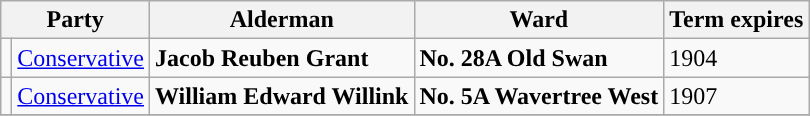<table class="wikitable">
<tr>
<th colspan="2">Party</th>
<th>Alderman</th>
<th>Ward</th>
<th>Term expires</th>
</tr>
<tr>
<td style="background-color:"></td>
<td><a href='#'>Conservative</a></td>
<td><strong>Jacob Reuben Grant</strong></td>
<td><strong>No. 28A Old Swan</strong></td>
<td>1904</td>
</tr>
<tr>
<td style="background-color:"></td>
<td><a href='#'>Conservative</a></td>
<td><strong>William Edward Willink</strong></td>
<td><strong>No. 5A Wavertree West</strong></td>
<td>1907</td>
</tr>
<tr>
</tr>
</table>
